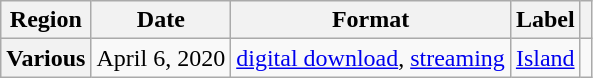<table class="wikitable plainrowheaders">
<tr>
<th scope="col">Region</th>
<th scope="col">Date</th>
<th scope="col">Format</th>
<th scope="col">Label</th>
<th scope="col"></th>
</tr>
<tr>
<th scope="row">Various</th>
<td>April 6, 2020</td>
<td><a href='#'>digital download</a>, <a href='#'>streaming</a></td>
<td><a href='#'>Island</a></td>
<td style="text-align:center;"></td>
</tr>
</table>
